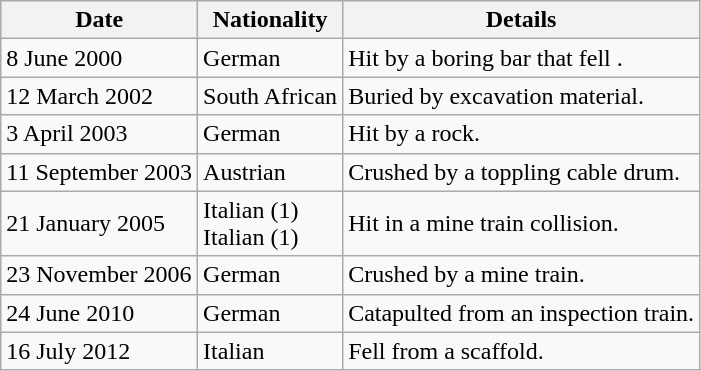<table class=wikitable>
<tr>
<th>Date</th>
<th>Nationality</th>
<th>Details </th>
</tr>
<tr>
<td>8 June 2000</td>
<td>German</td>
<td>Hit by a boring bar that fell .</td>
</tr>
<tr>
<td>12 March 2002</td>
<td>South African</td>
<td>Buried by excavation material.</td>
</tr>
<tr>
<td>3 April 2003</td>
<td>German</td>
<td>Hit by a rock.</td>
</tr>
<tr>
<td>11 September 2003</td>
<td>Austrian</td>
<td>Crushed by a toppling cable drum.</td>
</tr>
<tr>
<td>21 January 2005</td>
<td>Italian (1)<br>Italian (1)</td>
<td>Hit in a mine train collision.</td>
</tr>
<tr>
<td>23 November 2006</td>
<td>German</td>
<td>Crushed by a mine train.</td>
</tr>
<tr>
<td>24 June 2010</td>
<td>German</td>
<td>Catapulted from an inspection train.</td>
</tr>
<tr>
<td>16 July 2012</td>
<td>Italian</td>
<td>Fell from a scaffold.</td>
</tr>
</table>
